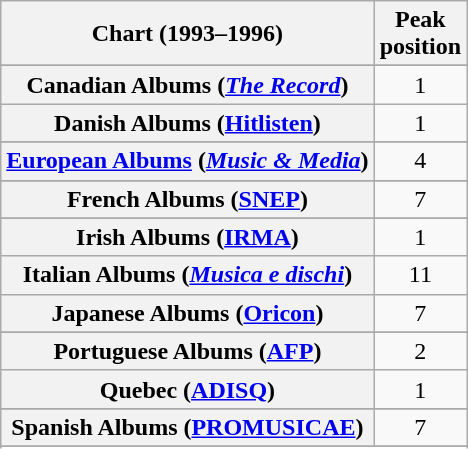<table class="wikitable sortable plainrowheaders" style="text-align:center">
<tr>
<th scope="col">Chart (1993–1996)</th>
<th scope="col">Peak<br>position</th>
</tr>
<tr>
</tr>
<tr>
</tr>
<tr>
</tr>
<tr>
</tr>
<tr>
</tr>
<tr>
<th scope="row">Canadian Albums (<em><a href='#'>The Record</a></em>)</th>
<td>1</td>
</tr>
<tr>
<th scope="row">Danish Albums (<a href='#'>Hitlisten</a>)</th>
<td>1</td>
</tr>
<tr>
</tr>
<tr>
<th scope="row"><a href='#'>European Albums</a> (<em><a href='#'>Music & Media</a></em>)</th>
<td>4</td>
</tr>
<tr>
</tr>
<tr>
<th scope="row">French Albums (<a href='#'>SNEP</a>)</th>
<td>7</td>
</tr>
<tr>
</tr>
<tr>
<th scope="row">Irish Albums (<a href='#'>IRMA</a>)</th>
<td>1</td>
</tr>
<tr>
<th scope="row">Italian Albums (<em><a href='#'>Musica e dischi</a></em>)</th>
<td>11</td>
</tr>
<tr>
<th scope="row">Japanese Albums (<a href='#'>Oricon</a>)</th>
<td>7</td>
</tr>
<tr>
</tr>
<tr>
</tr>
<tr>
<th scope="row">Portuguese Albums (<a href='#'>AFP</a>)</th>
<td>2</td>
</tr>
<tr>
<th scope="row">Quebec (<a href='#'>ADISQ</a>)</th>
<td>1</td>
</tr>
<tr>
</tr>
<tr>
<th scope="row">Spanish Albums (<a href='#'>PROMUSICAE</a>)</th>
<td>7</td>
</tr>
<tr>
</tr>
<tr>
</tr>
<tr>
</tr>
<tr>
</tr>
</table>
